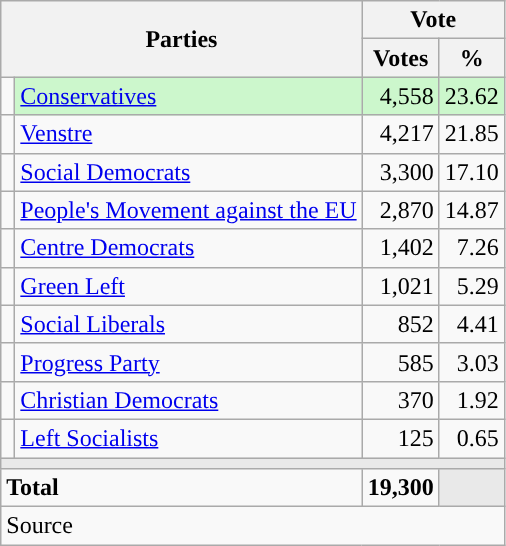<table class="wikitable" style="text-align:right;">
<tr>
<th style="text-align:centre;" rowspan="2" colspan="2" width="225">Parties</th>
<th colspan="3">Vote</th>
</tr>
<tr>
<th width="15">Votes</th>
<th width="15">%</th>
</tr>
<tr>
<td width="2" style="color:inherit;background:"></td>
<td bgcolor=#ccf7cc   align="left"><a href='#'>Conservatives</a></td>
<td bgcolor=#ccf7cc>4,558</td>
<td bgcolor=#ccf7cc>23.62</td>
</tr>
<tr>
<td width="2" style="color:inherit;background:"></td>
<td align="left"><a href='#'>Venstre</a></td>
<td>4,217</td>
<td>21.85</td>
</tr>
<tr>
<td width="2" style="color:inherit;background:"></td>
<td align="left"><a href='#'>Social Democrats</a></td>
<td>3,300</td>
<td>17.10</td>
</tr>
<tr>
<td width="2" style="color:inherit;background:"></td>
<td align="left"><a href='#'>People's Movement against the EU</a></td>
<td>2,870</td>
<td>14.87</td>
</tr>
<tr>
<td width="2" style="color:inherit;background:"></td>
<td align="left"><a href='#'>Centre Democrats</a></td>
<td>1,402</td>
<td>7.26</td>
</tr>
<tr>
<td width="2" style="color:inherit;background:"></td>
<td align="left"><a href='#'>Green Left</a></td>
<td>1,021</td>
<td>5.29</td>
</tr>
<tr>
<td width="2" style="color:inherit;background:"></td>
<td align="left"><a href='#'>Social Liberals</a></td>
<td>852</td>
<td>4.41</td>
</tr>
<tr>
<td width="2" style="color:inherit;background:"></td>
<td align="left"><a href='#'>Progress Party</a></td>
<td>585</td>
<td>3.03</td>
</tr>
<tr>
<td width="2" style="color:inherit;background:"></td>
<td align="left"><a href='#'>Christian Democrats</a></td>
<td>370</td>
<td>1.92</td>
</tr>
<tr>
<td width="2" style="color:inherit;background:"></td>
<td align="left"><a href='#'>Left Socialists</a></td>
<td>125</td>
<td>0.65</td>
</tr>
<tr>
<td colspan="7" bgcolor="#E9E9E9"></td>
</tr>
<tr>
<td align="left" colspan="2"><strong>Total</strong></td>
<td><strong>19,300</strong></td>
<td bgcolor="#E9E9E9" colspan="2"></td>
</tr>
<tr>
<td align="left" colspan="6">Source</td>
</tr>
</table>
